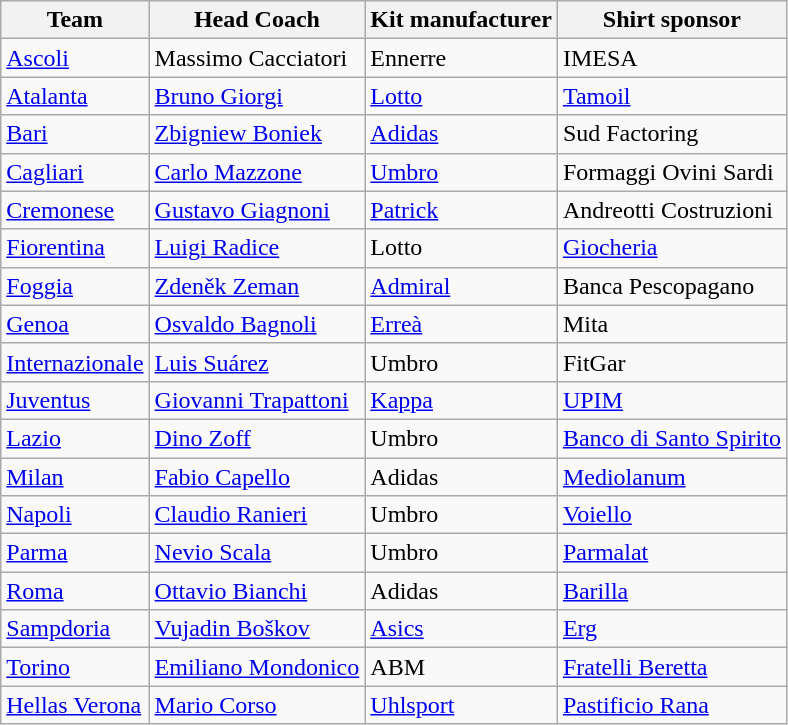<table class="wikitable sortable">
<tr>
<th>Team</th>
<th>Head Coach</th>
<th>Kit manufacturer</th>
<th>Shirt sponsor</th>
</tr>
<tr>
<td><a href='#'>Ascoli</a></td>
<td> Massimo Cacciatori</td>
<td>Ennerre</td>
<td>IMESA</td>
</tr>
<tr>
<td><a href='#'>Atalanta</a></td>
<td> <a href='#'>Bruno Giorgi</a></td>
<td><a href='#'>Lotto</a></td>
<td><a href='#'>Tamoil</a></td>
</tr>
<tr>
<td><a href='#'>Bari</a></td>
<td> <a href='#'>Zbigniew Boniek</a></td>
<td><a href='#'>Adidas</a></td>
<td>Sud Factoring</td>
</tr>
<tr>
<td><a href='#'>Cagliari</a></td>
<td> <a href='#'>Carlo Mazzone</a></td>
<td><a href='#'>Umbro</a></td>
<td>Formaggi Ovini Sardi</td>
</tr>
<tr>
<td><a href='#'>Cremonese</a></td>
<td> <a href='#'>Gustavo Giagnoni</a></td>
<td><a href='#'>Patrick</a></td>
<td>Andreotti Costruzioni</td>
</tr>
<tr>
<td><a href='#'>Fiorentina</a></td>
<td> <a href='#'>Luigi Radice</a></td>
<td>Lotto</td>
<td><a href='#'>Giocheria</a></td>
</tr>
<tr>
<td><a href='#'>Foggia</a></td>
<td> <a href='#'>Zdeněk Zeman</a></td>
<td><a href='#'>Admiral</a></td>
<td>Banca Pescopagano</td>
</tr>
<tr>
<td><a href='#'>Genoa</a></td>
<td> <a href='#'>Osvaldo Bagnoli</a></td>
<td><a href='#'>Erreà</a></td>
<td>Mita</td>
</tr>
<tr>
<td><a href='#'>Internazionale</a></td>
<td> <a href='#'>Luis Suárez</a></td>
<td>Umbro</td>
<td>FitGar</td>
</tr>
<tr>
<td><a href='#'>Juventus</a></td>
<td> <a href='#'>Giovanni Trapattoni</a></td>
<td><a href='#'>Kappa</a></td>
<td><a href='#'>UPIM</a></td>
</tr>
<tr>
<td><a href='#'>Lazio</a></td>
<td> <a href='#'>Dino Zoff</a></td>
<td>Umbro</td>
<td><a href='#'>Banco di Santo Spirito</a></td>
</tr>
<tr>
<td><a href='#'>Milan</a></td>
<td> <a href='#'>Fabio Capello</a></td>
<td>Adidas</td>
<td><a href='#'>Mediolanum</a></td>
</tr>
<tr>
<td><a href='#'>Napoli</a></td>
<td> <a href='#'>Claudio Ranieri</a></td>
<td>Umbro</td>
<td><a href='#'>Voiello</a></td>
</tr>
<tr>
<td><a href='#'>Parma</a></td>
<td> <a href='#'>Nevio Scala</a></td>
<td>Umbro</td>
<td><a href='#'>Parmalat</a></td>
</tr>
<tr>
<td><a href='#'>Roma</a></td>
<td> <a href='#'>Ottavio Bianchi</a></td>
<td>Adidas</td>
<td><a href='#'>Barilla</a></td>
</tr>
<tr>
<td><a href='#'>Sampdoria</a></td>
<td> <a href='#'>Vujadin Boškov</a></td>
<td><a href='#'>Asics</a></td>
<td><a href='#'>Erg</a></td>
</tr>
<tr>
<td><a href='#'>Torino</a></td>
<td> <a href='#'>Emiliano Mondonico</a></td>
<td>ABM</td>
<td><a href='#'>Fratelli Beretta</a></td>
</tr>
<tr>
<td><a href='#'>Hellas Verona</a></td>
<td> <a href='#'>Mario Corso</a></td>
<td><a href='#'>Uhlsport</a></td>
<td><a href='#'>Pastificio Rana</a></td>
</tr>
</table>
